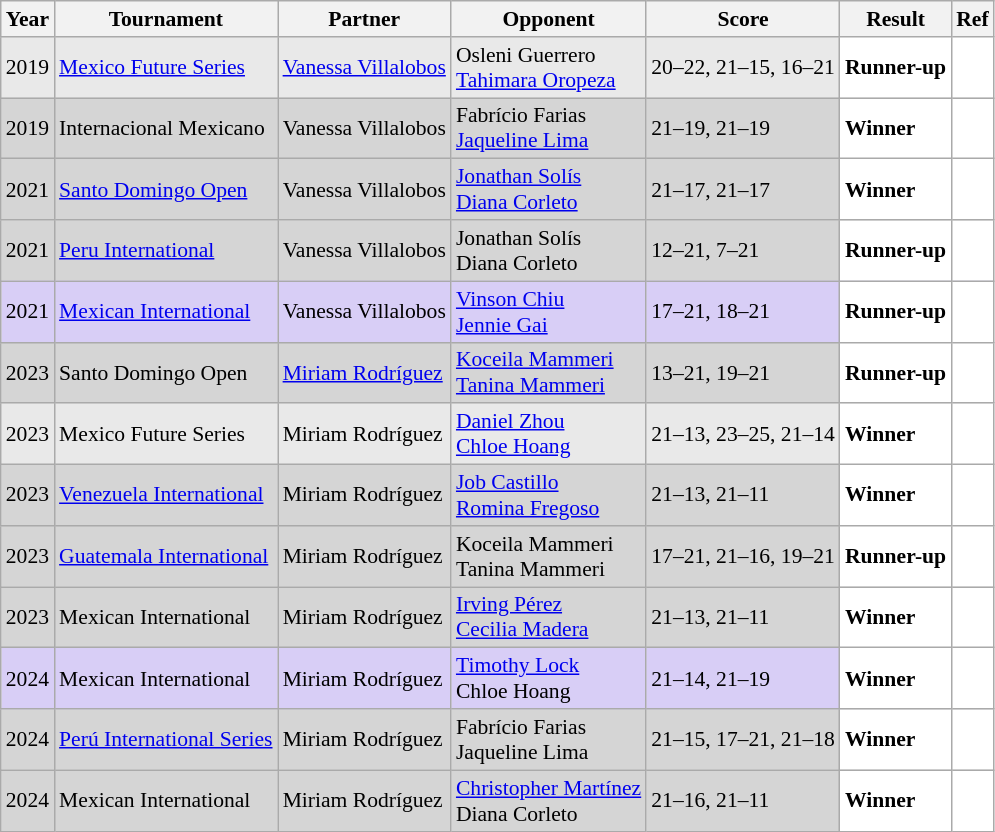<table class="sortable wikitable" style="font-size:90%;">
<tr>
<th>Year</th>
<th>Tournament</th>
<th>Partner</th>
<th>Opponent</th>
<th>Score</th>
<th>Result</th>
<th>Ref</th>
</tr>
<tr bgcolor="#E9E9E9">
<td align="center">2019</td>
<td align="left"><a href='#'>Mexico Future Series</a></td>
<td align="left"> <a href='#'>Vanessa Villalobos</a></td>
<td align="left"> Osleni Guerrero<br> <a href='#'>Tahimara Oropeza</a></td>
<td align="left">20–22, 21–15, 16–21</td>
<td style="text-align:left; background:white"> <strong>Runner-up</strong></td>
<td style="text-align:center; background:white"></td>
</tr>
<tr bgcolor="#D5D5D5">
<td align="center">2019</td>
<td align="left">Internacional Mexicano</td>
<td align="left"> Vanessa Villalobos</td>
<td align="left"> Fabrício Farias<br> <a href='#'>Jaqueline Lima</a></td>
<td align="left">21–19, 21–19</td>
<td style="text-align:left; background:white"> <strong>Winner</strong></td>
<td style="text-align:center; background:white"></td>
</tr>
<tr bgcolor="#D5D5D5">
<td align="center">2021</td>
<td align="left"><a href='#'>Santo Domingo Open</a></td>
<td align="left"> Vanessa Villalobos</td>
<td align="left"> <a href='#'>Jonathan Solís</a><br> <a href='#'>Diana Corleto</a></td>
<td align="left">21–17, 21–17</td>
<td style="text-align:left; background:white"> <strong>Winner</strong></td>
<td style="text-align:center; background:white"></td>
</tr>
<tr bgcolor="#D5D5D5">
<td align="center">2021</td>
<td align="left"><a href='#'>Peru International</a></td>
<td align="left"> Vanessa Villalobos</td>
<td align="left"> Jonathan Solís<br> Diana Corleto</td>
<td align="left">12–21, 7–21</td>
<td style="text-align:left; background:white"> <strong>Runner-up</strong></td>
<td style="text-align:center; background:white"></td>
</tr>
<tr style="background:#D8CEF6">
<td align="center">2021</td>
<td align="left"><a href='#'>Mexican International</a></td>
<td align="left"> Vanessa Villalobos</td>
<td align="left"> <a href='#'>Vinson Chiu</a><br> <a href='#'>Jennie Gai</a></td>
<td align="left">17–21, 18–21</td>
<td style="text-align:left; background:white"> <strong>Runner-up</strong></td>
<td style="text-align:center; background:white"></td>
</tr>
<tr style="background:#D5D5D5">
<td align="center">2023</td>
<td align="left">Santo Domingo Open</td>
<td align="left"> <a href='#'>Miriam Rodríguez</a></td>
<td align="left"> <a href='#'>Koceila Mammeri</a><br> <a href='#'>Tanina Mammeri</a></td>
<td align="left">13–21, 19–21</td>
<td style="text-align:left; background:white"> <strong>Runner-up</strong></td>
<td style="text-align:center; background:white"></td>
</tr>
<tr style="background:#E9E9E9">
<td align="center">2023</td>
<td align="left">Mexico Future Series</td>
<td align="left"> Miriam Rodríguez</td>
<td align="left"> <a href='#'>Daniel Zhou</a><br> <a href='#'>Chloe Hoang</a></td>
<td align="left">21–13, 23–25, 21–14</td>
<td style="text-align:left; background:white"> <strong>Winner</strong></td>
<td style="text-align:center; background:white"></td>
</tr>
<tr style="background:#D5D5D5">
<td align="center">2023</td>
<td align="left"><a href='#'>Venezuela International</a></td>
<td align="left"> Miriam Rodríguez</td>
<td align="left"> <a href='#'>Job Castillo</a><br> <a href='#'>Romina Fregoso</a></td>
<td align="left">21–13, 21–11</td>
<td style="text-align:left; background:white"> <strong>Winner</strong></td>
<td style="text-align:center; background:white"></td>
</tr>
<tr style="background:#D5D5D5">
<td align="center">2023</td>
<td align="left"><a href='#'>Guatemala International</a></td>
<td align="left"> Miriam Rodríguez</td>
<td align="left"> Koceila Mammeri<br> Tanina Mammeri</td>
<td align="left">17–21, 21–16, 19–21</td>
<td style="text-align:left; background:white"> <strong>Runner-up</strong></td>
<td style="text-align:center; background:white"></td>
</tr>
<tr style="background:#D5D5D5">
<td align="center">2023</td>
<td align="left">Mexican International</td>
<td align="left"> Miriam Rodríguez</td>
<td align="left"> <a href='#'>Irving Pérez</a><br> <a href='#'>Cecilia Madera</a></td>
<td style="text-align:left">21–13, 21–11</td>
<td style="text-align:left; background:white"> <strong>Winner</strong></td>
<td style="text-align:center; background:white"></td>
</tr>
<tr style="background:#D8CEF6">
<td align="center">2024</td>
<td align="left">Mexican International</td>
<td align="left"> Miriam Rodríguez</td>
<td align="left"> <a href='#'>Timothy Lock</a><br> Chloe Hoang</td>
<td style="text-align:left">21–14, 21–19</td>
<td style="text-align:left; background:white"> <strong>Winner</strong></td>
<td style="text-align:center; background:white"></td>
</tr>
<tr style="background:#D5D5D5">
<td align="center">2024</td>
<td align="left"><a href='#'>Perú International Series</a></td>
<td align="left"> Miriam Rodríguez</td>
<td align="left"> Fabrício Farias<br> Jaqueline Lima</td>
<td align="left">21–15, 17–21, 21–18</td>
<td style="text-align:left; background:white"> <strong>Winner</strong></td>
<td style="text-align:center; background:white"></td>
</tr>
<tr style="background:#D5D5D5">
<td align="center">2024</td>
<td align="left">Mexican International</td>
<td align="left"> Miriam Rodríguez</td>
<td align="left"> <a href='#'>Christopher Martínez</a><br> Diana Corleto</td>
<td style="text-align:left">21–16, 21–11</td>
<td style="text-align:left; background:white"> <strong>Winner</strong></td>
<td style="text-align:center; background:white"></td>
</tr>
</table>
